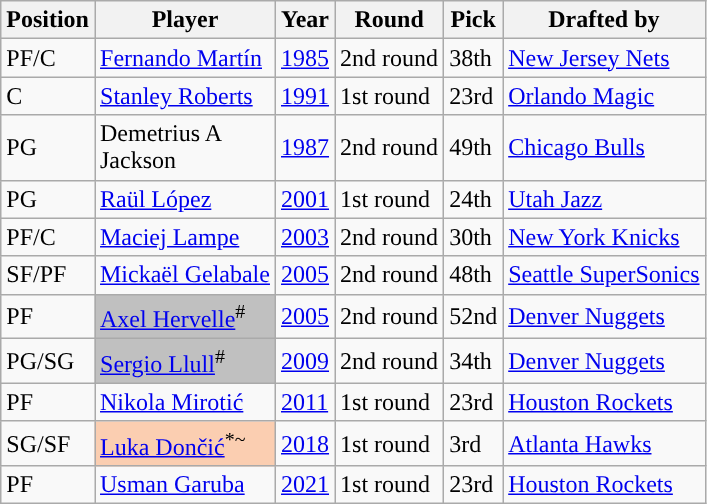<table class="wikitable sortable" style="text-align: left;">
<tr>
<th>Position</th>
<th>Player</th>
<th>Year</th>
<th>Round</th>
<th>Pick</th>
<th>Drafted by</th>
</tr>
<tr>
<td>PF/C</td>
<td> <a href='#'>Fernando Martín</a></td>
<td><a href='#'>1985</a></td>
<td>2nd round</td>
<td>38th</td>
<td><a href='#'>New Jersey Nets</a></td>
</tr>
<tr>
<td>C</td>
<td> <a href='#'>Stanley Roberts</a></td>
<td><a href='#'>1991</a></td>
<td>1st round</td>
<td>23rd</td>
<td><a href='#'>Orlando Magic</a></td>
</tr>
<tr>
<td>PG</td>
<td> Demetrius A<br>Jackson</td>
<td><a href='#'>1987</a></td>
<td>2nd round</td>
<td>49th</td>
<td><a href='#'>Chicago Bulls</a></td>
</tr>
<tr>
<td>PG</td>
<td> <a href='#'>Raül López</a></td>
<td><a href='#'>2001</a></td>
<td>1st round</td>
<td>24th</td>
<td><a href='#'>Utah Jazz</a></td>
</tr>
<tr>
<td>PF/C</td>
<td> <a href='#'>Maciej Lampe</a></td>
<td><a href='#'>2003</a></td>
<td>2nd round</td>
<td>30th</td>
<td><a href='#'>New York Knicks</a></td>
</tr>
<tr>
<td>SF/PF</td>
<td> <a href='#'>Mickaël Gelabale</a></td>
<td><a href='#'>2005</a></td>
<td>2nd round</td>
<td>48th</td>
<td><a href='#'>Seattle SuperSonics</a></td>
</tr>
<tr>
<td>PF</td>
<td style="background:silver;"> <a href='#'>Axel Hervelle</a><sup>#</sup></td>
<td><a href='#'>2005</a></td>
<td>2nd round</td>
<td>52nd</td>
<td><a href='#'>Denver Nuggets</a></td>
</tr>
<tr>
<td>PG/SG</td>
<td style="background:silver;"> <a href='#'>Sergio Llull</a><sup>#</sup></td>
<td><a href='#'>2009</a></td>
<td>2nd round</td>
<td>34th</td>
<td><a href='#'>Denver Nuggets</a></td>
</tr>
<tr>
<td>PF</td>
<td> <a href='#'>Nikola Mirotić</a></td>
<td><a href='#'>2011</a></td>
<td>1st round</td>
<td>23rd</td>
<td><a href='#'>Houston Rockets</a></td>
</tr>
<tr>
<td>SG/SF</td>
<td bgcolor="#FBCEB1"> <a href='#'>Luka Dončić</a><sup>*~</sup></td>
<td><a href='#'>2018</a></td>
<td>1st round</td>
<td>3rd</td>
<td><a href='#'>Atlanta Hawks</a></td>
</tr>
<tr>
<td>PF</td>
<td> <a href='#'>Usman Garuba</a></td>
<td><a href='#'>2021</a></td>
<td>1st round</td>
<td>23rd</td>
<td><a href='#'>Houston Rockets</a></td>
</tr>
</table>
